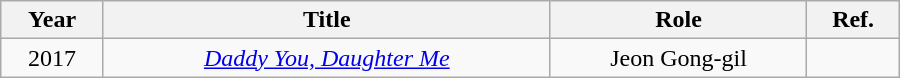<table class="wikitable" style="text-align:center; width:600px">
<tr>
<th>Year</th>
<th>Title</th>
<th>Role</th>
<th>Ref.</th>
</tr>
<tr>
<td>2017</td>
<td><em><a href='#'>Daddy You, Daughter Me</a></em></td>
<td>Jeon Gong-gil</td>
<td></td>
</tr>
</table>
